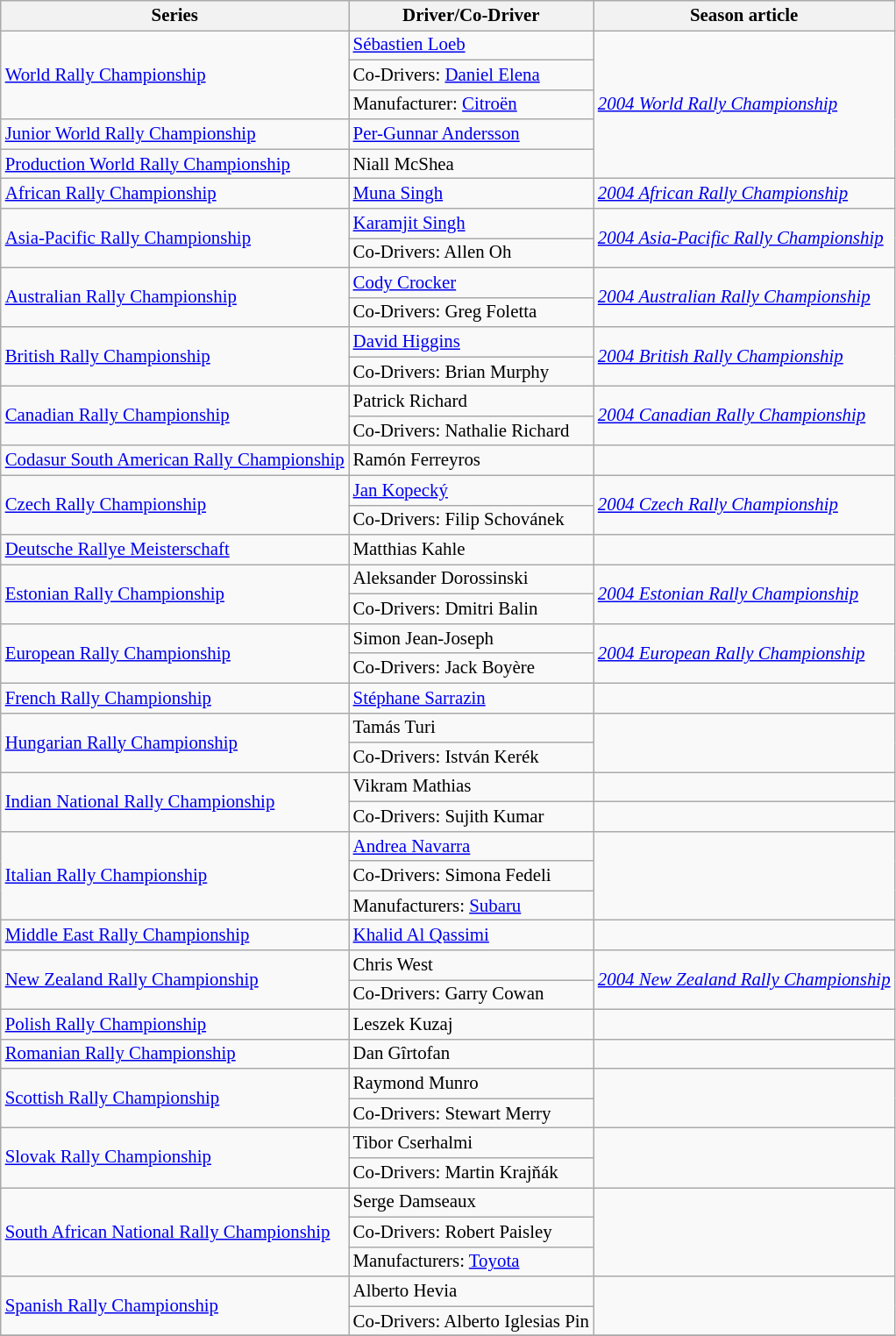<table class="wikitable" style="font-size: 87%;">
<tr>
<th>Series</th>
<th>Driver/Co-Driver</th>
<th>Season article</th>
</tr>
<tr>
<td rowspan=3><a href='#'>World Rally Championship</a></td>
<td> <a href='#'>Sébastien Loeb</a></td>
<td rowspan=5><em><a href='#'>2004 World Rally Championship</a></em></td>
</tr>
<tr>
<td>Co-Drivers:  <a href='#'>Daniel Elena</a></td>
</tr>
<tr>
<td>Manufacturer:  <a href='#'>Citroën</a></td>
</tr>
<tr>
<td><a href='#'>Junior World Rally Championship</a></td>
<td> <a href='#'>Per-Gunnar Andersson</a></td>
</tr>
<tr>
<td><a href='#'>Production World Rally Championship</a></td>
<td> Niall McShea</td>
</tr>
<tr>
<td><a href='#'>African Rally Championship</a></td>
<td> <a href='#'>Muna Singh</a></td>
<td><em><a href='#'>2004 African Rally Championship</a></em></td>
</tr>
<tr>
<td rowspan=2><a href='#'>Asia-Pacific Rally Championship</a></td>
<td> <a href='#'>Karamjit Singh</a></td>
<td rowspan=2><em><a href='#'>2004 Asia-Pacific Rally Championship</a></em></td>
</tr>
<tr>
<td>Co-Drivers:  Allen Oh</td>
</tr>
<tr>
<td rowspan=2><a href='#'>Australian Rally Championship</a></td>
<td> <a href='#'>Cody Crocker</a></td>
<td rowspan=2><em><a href='#'>2004 Australian Rally Championship</a></em></td>
</tr>
<tr>
<td>Co-Drivers:  Greg Foletta</td>
</tr>
<tr>
<td rowspan=2><a href='#'>British Rally Championship</a></td>
<td> <a href='#'>David Higgins</a></td>
<td rowspan=2><em><a href='#'>2004 British Rally Championship</a></em></td>
</tr>
<tr>
<td>Co-Drivers:  Brian Murphy</td>
</tr>
<tr>
<td rowspan=2><a href='#'>Canadian Rally Championship</a></td>
<td> Patrick Richard</td>
<td rowspan=2><em><a href='#'>2004 Canadian Rally Championship</a></em></td>
</tr>
<tr>
<td>Co-Drivers:  Nathalie Richard</td>
</tr>
<tr>
<td><a href='#'>Codasur South American Rally Championship</a></td>
<td> Ramón Ferreyros</td>
<td></td>
</tr>
<tr>
<td rowspan=2><a href='#'>Czech Rally Championship</a></td>
<td> <a href='#'>Jan Kopecký</a></td>
<td rowspan=2><em><a href='#'>2004 Czech Rally Championship</a></em></td>
</tr>
<tr>
<td>Co-Drivers:  Filip Schovánek</td>
</tr>
<tr>
<td><a href='#'>Deutsche Rallye Meisterschaft</a></td>
<td> Matthias Kahle</td>
<td></td>
</tr>
<tr>
<td rowspan=2><a href='#'>Estonian Rally Championship</a></td>
<td> Aleksander Dorossinski</td>
<td rowspan=2><em><a href='#'>2004 Estonian Rally Championship</a></em></td>
</tr>
<tr>
<td>Co-Drivers:  Dmitri Balin</td>
</tr>
<tr>
<td rowspan=2><a href='#'>European Rally Championship</a></td>
<td> Simon Jean-Joseph</td>
<td rowspan=2><em><a href='#'>2004 European Rally Championship</a></em></td>
</tr>
<tr>
<td>Co-Drivers:  Jack Boyère</td>
</tr>
<tr>
<td><a href='#'>French Rally Championship</a></td>
<td> <a href='#'>Stéphane Sarrazin</a></td>
<td></td>
</tr>
<tr>
<td rowspan=2><a href='#'>Hungarian Rally Championship</a></td>
<td> Tamás Turi</td>
<td rowspan=2></td>
</tr>
<tr>
<td>Co-Drivers:  István Kerék</td>
</tr>
<tr>
<td rowspan=2><a href='#'>Indian National Rally Championship</a></td>
<td> Vikram Mathias</td>
<td></td>
</tr>
<tr>
<td>Co-Drivers:  Sujith Kumar</td>
</tr>
<tr>
<td rowspan=3><a href='#'>Italian Rally Championship</a></td>
<td> <a href='#'>Andrea Navarra</a></td>
<td rowspan=3></td>
</tr>
<tr>
<td>Co-Drivers:  Simona Fedeli</td>
</tr>
<tr>
<td>Manufacturers:  <a href='#'>Subaru</a></td>
</tr>
<tr>
<td><a href='#'>Middle East Rally Championship</a></td>
<td> <a href='#'>Khalid Al Qassimi</a></td>
<td></td>
</tr>
<tr>
<td rowspan=2><a href='#'>New Zealand Rally Championship</a></td>
<td> Chris West</td>
<td rowspan=2><em><a href='#'>2004 New Zealand Rally Championship</a></em></td>
</tr>
<tr>
<td>Co-Drivers:  Garry Cowan</td>
</tr>
<tr>
<td><a href='#'>Polish Rally Championship</a></td>
<td> Leszek Kuzaj</td>
<td></td>
</tr>
<tr>
<td><a href='#'>Romanian Rally Championship</a></td>
<td> Dan Gîrtofan</td>
<td></td>
</tr>
<tr>
<td rowspan=2><a href='#'>Scottish Rally Championship</a></td>
<td> Raymond Munro</td>
<td rowspan=2></td>
</tr>
<tr>
<td>Co-Drivers:  Stewart Merry</td>
</tr>
<tr>
<td rowspan=2><a href='#'>Slovak Rally Championship</a></td>
<td> Tibor Cserhalmi</td>
<td rowspan=2></td>
</tr>
<tr>
<td>Co-Drivers:  Martin Krajňák</td>
</tr>
<tr>
<td rowspan=3><a href='#'>South African National Rally Championship</a></td>
<td> Serge Damseaux</td>
<td rowspan=3></td>
</tr>
<tr>
<td>Co-Drivers:  Robert Paisley</td>
</tr>
<tr>
<td>Manufacturers:  <a href='#'>Toyota</a></td>
</tr>
<tr>
<td rowspan=2><a href='#'>Spanish Rally Championship</a></td>
<td> Alberto Hevia</td>
<td rowspan=2></td>
</tr>
<tr>
<td>Co-Drivers:  Alberto Iglesias Pin</td>
</tr>
<tr>
</tr>
</table>
